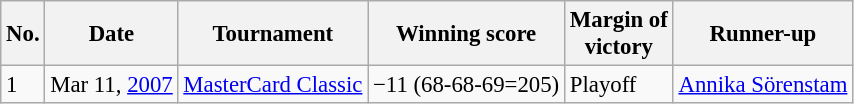<table class="wikitable" style="font-size:95%;">
<tr>
<th>No.</th>
<th>Date</th>
<th>Tournament</th>
<th>Winning score</th>
<th>Margin of<br>victory</th>
<th>Runner-up</th>
</tr>
<tr>
<td>1</td>
<td>Mar 11, <a href='#'>2007</a></td>
<td><a href='#'>MasterCard Classic</a></td>
<td>−11 (68-68-69=205)</td>
<td>Playoff</td>
<td> <a href='#'>Annika Sörenstam</a></td>
</tr>
</table>
